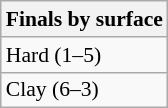<table class=wikitable style=font-size:90%>
<tr>
<th>Finals by surface</th>
</tr>
<tr>
<td>Hard (1–5)</td>
</tr>
<tr>
<td>Clay (6–3)</td>
</tr>
</table>
